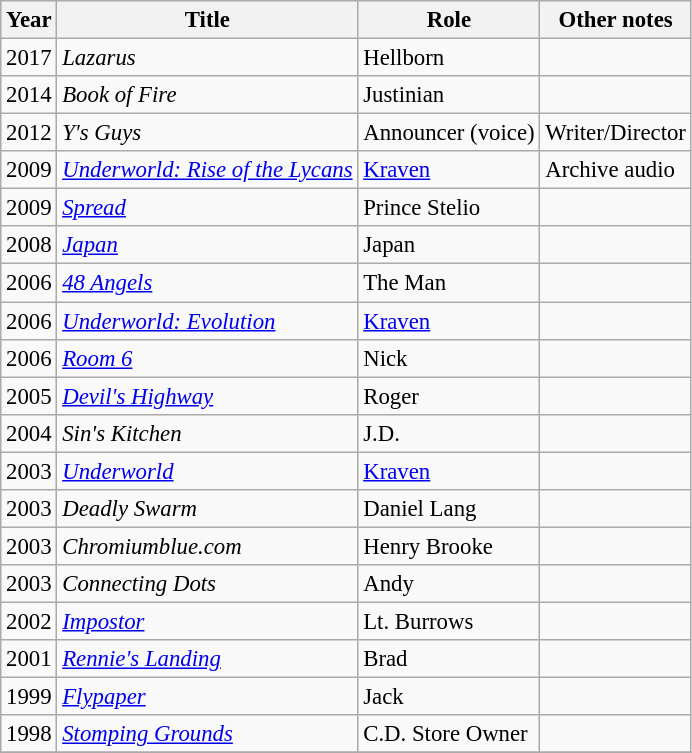<table class="wikitable" style="font-size: 95%;">
<tr>
<th>Year</th>
<th>Title</th>
<th>Role</th>
<th>Other notes</th>
</tr>
<tr>
<td>2017</td>
<td "Lazarus (2018 film)><em>Lazarus</em></td>
<td>Hellborn</td>
<td></td>
</tr>
<tr>
<td>2014</td>
<td><em>Book of Fire</em></td>
<td>Justinian</td>
<td></td>
</tr>
<tr>
<td>2012</td>
<td><em>Y's Guys</em></td>
<td>Announcer (voice)</td>
<td>Writer/Director</td>
</tr>
<tr>
<td>2009</td>
<td><em><a href='#'>Underworld: Rise of the Lycans</a></em></td>
<td><a href='#'>Kraven</a></td>
<td>Archive audio</td>
</tr>
<tr>
<td>2009</td>
<td><em><a href='#'>Spread</a></em></td>
<td>Prince Stelio</td>
<td></td>
</tr>
<tr>
<td>2008</td>
<td><em><a href='#'>Japan</a></em></td>
<td>Japan</td>
<td></td>
</tr>
<tr>
<td>2006</td>
<td><em><a href='#'>48 Angels</a></em></td>
<td>The Man</td>
<td></td>
</tr>
<tr>
<td>2006</td>
<td><em><a href='#'>Underworld: Evolution</a></em></td>
<td><a href='#'>Kraven</a></td>
<td></td>
</tr>
<tr>
<td>2006</td>
<td><em><a href='#'>Room 6</a></em></td>
<td>Nick</td>
<td></td>
</tr>
<tr>
<td>2005</td>
<td><em><a href='#'>Devil's Highway</a></em></td>
<td>Roger</td>
<td></td>
</tr>
<tr>
<td>2004</td>
<td><em>Sin's Kitchen</em></td>
<td>J.D.</td>
<td></td>
</tr>
<tr>
<td>2003</td>
<td><em><a href='#'>Underworld</a></em></td>
<td><a href='#'>Kraven</a></td>
<td></td>
</tr>
<tr>
<td>2003</td>
<td><em>Deadly Swarm</em></td>
<td>Daniel Lang</td>
<td></td>
</tr>
<tr>
<td>2003</td>
<td><em>Chromiumblue.com</em></td>
<td>Henry Brooke</td>
<td></td>
</tr>
<tr>
<td>2003</td>
<td><em>Connecting Dots</em></td>
<td>Andy</td>
<td></td>
</tr>
<tr>
<td>2002</td>
<td><em><a href='#'>Impostor</a></em></td>
<td>Lt. Burrows</td>
<td></td>
</tr>
<tr>
<td>2001</td>
<td><em><a href='#'>Rennie's Landing</a></em></td>
<td>Brad</td>
<td></td>
</tr>
<tr>
<td>1999</td>
<td><em><a href='#'>Flypaper</a></em></td>
<td>Jack</td>
<td></td>
</tr>
<tr>
<td>1998</td>
<td><em><a href='#'>Stomping Grounds</a></em></td>
<td>C.D. Store Owner</td>
<td></td>
</tr>
<tr>
</tr>
</table>
